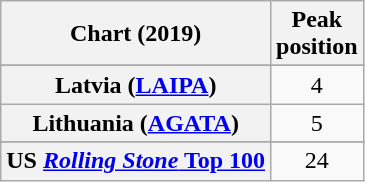<table class="wikitable sortable plainrowheaders" style="text-align:center">
<tr>
<th scope="col">Chart (2019)</th>
<th scope="col">Peak<br>position</th>
</tr>
<tr>
</tr>
<tr>
</tr>
<tr>
</tr>
<tr>
</tr>
<tr>
</tr>
<tr>
</tr>
<tr>
</tr>
<tr>
</tr>
<tr>
</tr>
<tr>
</tr>
<tr>
<th scope="row">Latvia (<a href='#'>LAIPA</a>)</th>
<td>4</td>
</tr>
<tr>
<th scope="row">Lithuania (<a href='#'>AGATA</a>)</th>
<td>5</td>
</tr>
<tr>
</tr>
<tr>
</tr>
<tr>
</tr>
<tr>
</tr>
<tr>
</tr>
<tr>
</tr>
<tr>
</tr>
<tr>
</tr>
<tr>
</tr>
<tr>
</tr>
<tr>
</tr>
<tr>
</tr>
<tr>
<th scope="row">US <a href='#'><em>Rolling Stone</em> Top 100</a></th>
<td>24</td>
</tr>
</table>
